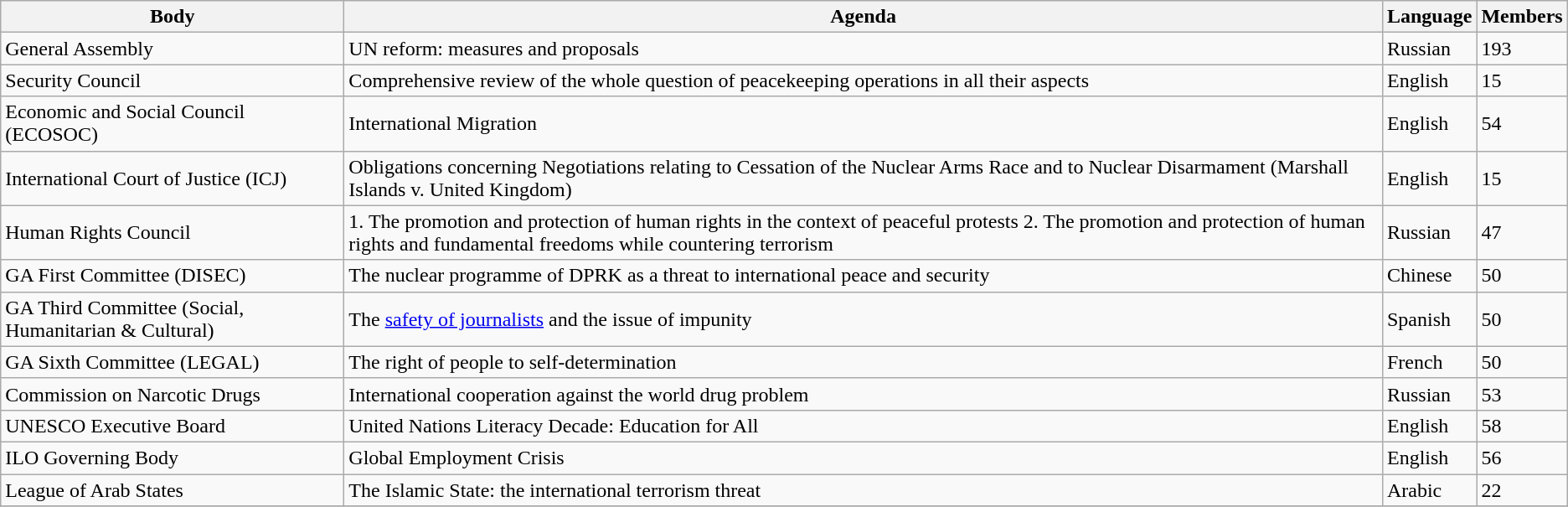<table class="wikitable sortable">
<tr>
<th>Body</th>
<th>Agenda</th>
<th>Language</th>
<th>Members</th>
</tr>
<tr>
<td>General Assembly</td>
<td>UN reform: measures and proposals</td>
<td>Russian</td>
<td>193</td>
</tr>
<tr>
<td>Security Council</td>
<td>Comprehensive review of the whole question of peacekeeping operations in all their aspects</td>
<td>English</td>
<td>15</td>
</tr>
<tr>
<td>Economic and Social Council (ECOSOC)</td>
<td>International Migration</td>
<td>English</td>
<td>54</td>
</tr>
<tr>
<td>International Court of Justice (ICJ)</td>
<td>Obligations concerning Negotiations relating to Cessation of the Nuclear Arms Race and to Nuclear Disarmament (Marshall Islands v. United Kingdom)</td>
<td>English</td>
<td>15</td>
</tr>
<tr>
<td>Human Rights Council</td>
<td>1. The promotion and protection of human rights in the context of peaceful protests 2. The promotion and protection of human rights and fundamental freedoms while countering terrorism</td>
<td>Russian</td>
<td>47</td>
</tr>
<tr>
<td>GA First Committee (DISEC)</td>
<td>The nuclear programme of DPRK as a threat to international peace and security</td>
<td>Chinese</td>
<td>50</td>
</tr>
<tr>
<td>GA Third Committee (Social, Humanitarian & Cultural)</td>
<td>The <a href='#'>safety of journalists</a> and the issue of impunity</td>
<td>Spanish</td>
<td>50</td>
</tr>
<tr>
<td>GA Sixth Committee (LEGAL)</td>
<td>The right of people to self-determination</td>
<td>French</td>
<td>50</td>
</tr>
<tr>
<td>Commission on Narcotic Drugs</td>
<td>International cooperation against the world drug problem</td>
<td>Russian</td>
<td>53</td>
</tr>
<tr>
<td>UNESCO Executive Board</td>
<td>United Nations Literacy Decade: Education for All</td>
<td>English</td>
<td>58</td>
</tr>
<tr>
<td>ILO Governing Body</td>
<td>Global Employment Crisis</td>
<td>English</td>
<td>56</td>
</tr>
<tr>
<td>League of Arab States</td>
<td>The Islamic State: the international terrorism threat</td>
<td>Arabic</td>
<td>22</td>
</tr>
<tr>
</tr>
</table>
